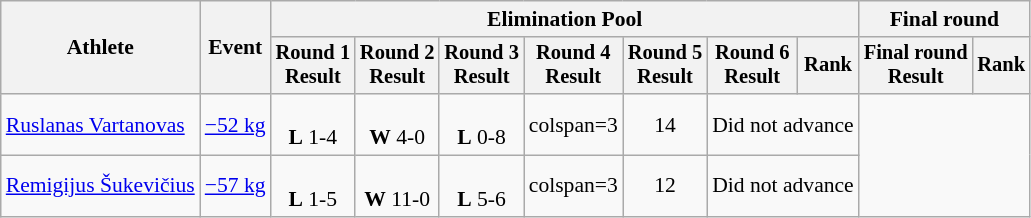<table class="wikitable" style="font-size:90%">
<tr>
<th rowspan="2">Athlete</th>
<th rowspan="2">Event</th>
<th colspan=7>Elimination Pool</th>
<th colspan=2>Final round</th>
</tr>
<tr style="font-size: 95%">
<th>Round 1<br>Result</th>
<th>Round 2<br>Result</th>
<th>Round 3<br>Result</th>
<th>Round 4<br>Result</th>
<th>Round 5<br>Result</th>
<th>Round 6<br>Result</th>
<th>Rank</th>
<th>Final round<br>Result</th>
<th>Rank</th>
</tr>
<tr align=center>
<td align=left><a href='#'>Ruslanas Vartanovas</a></td>
<td align=left><a href='#'>−52 kg</a></td>
<td><br><strong>L</strong> 1-4</td>
<td><br><strong>W</strong> 4-0</td>
<td><br><strong>L</strong> 0-8</td>
<td>colspan=3 </td>
<td>14</td>
<td colspan=2>Did not advance</td>
</tr>
<tr align=center>
<td align=left><a href='#'>Remigijus Šukevičius</a></td>
<td align=left><a href='#'>−57 kg</a></td>
<td><br><strong>L</strong> 1-5</td>
<td><br><strong>W</strong> 11-0</td>
<td><br><strong>L</strong> 5-6</td>
<td>colspan=3 </td>
<td>12</td>
<td colspan=2>Did not advance</td>
</tr>
</table>
